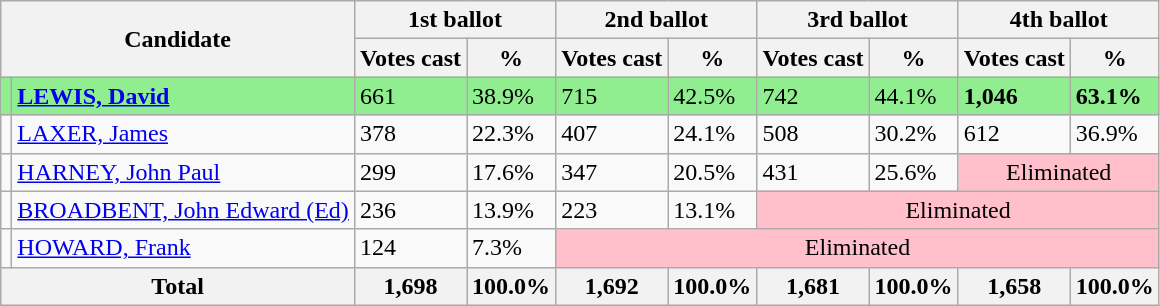<table class="wikitable">
<tr>
<th rowspan="2" colspan="2">Candidate</th>
<th colspan="2">1st ballot</th>
<th colspan="2">2nd ballot</th>
<th colspan="2">3rd ballot</th>
<th colspan="2">4th ballot</th>
</tr>
<tr>
<th>Votes cast</th>
<th>%</th>
<th>Votes cast</th>
<th>%</th>
<th>Votes cast</th>
<th>%</th>
<th>Votes cast</th>
<th>%</th>
</tr>
<tr style="background:lightgreen;">
<td></td>
<td><strong><a href='#'>LEWIS, David</a></strong></td>
<td>661</td>
<td>38.9%</td>
<td>715</td>
<td>42.5%</td>
<td>742</td>
<td>44.1%</td>
<td><strong>1,046</strong></td>
<td><strong>63.1%</strong></td>
</tr>
<tr>
<td></td>
<td><a href='#'>LAXER, James</a></td>
<td>378</td>
<td>22.3%</td>
<td>407</td>
<td>24.1%</td>
<td>508</td>
<td>30.2%</td>
<td>612</td>
<td>36.9%</td>
</tr>
<tr>
<td></td>
<td><a href='#'>HARNEY, John Paul</a></td>
<td>299</td>
<td>17.6%</td>
<td>347</td>
<td>20.5%</td>
<td>431</td>
<td>25.6%</td>
<td style="text-align:center; background:pink;" colspan="2">Eliminated</td>
</tr>
<tr>
<td></td>
<td><a href='#'>BROADBENT, John Edward (Ed)</a></td>
<td>236</td>
<td>13.9%</td>
<td>223</td>
<td>13.1%</td>
<td style="text-align:center; background:pink;" colspan="4">Eliminated</td>
</tr>
<tr>
<td></td>
<td><a href='#'>HOWARD, Frank</a></td>
<td>124</td>
<td>7.3%</td>
<td style="text-align:center; background:pink;" colspan="6">Eliminated</td>
</tr>
<tr>
<th colspan="2">Total</th>
<th>1,698</th>
<th>100.0%</th>
<th>1,692</th>
<th>100.0%</th>
<th>1,681</th>
<th>100.0%</th>
<th>1,658</th>
<th>100.0%</th>
</tr>
</table>
